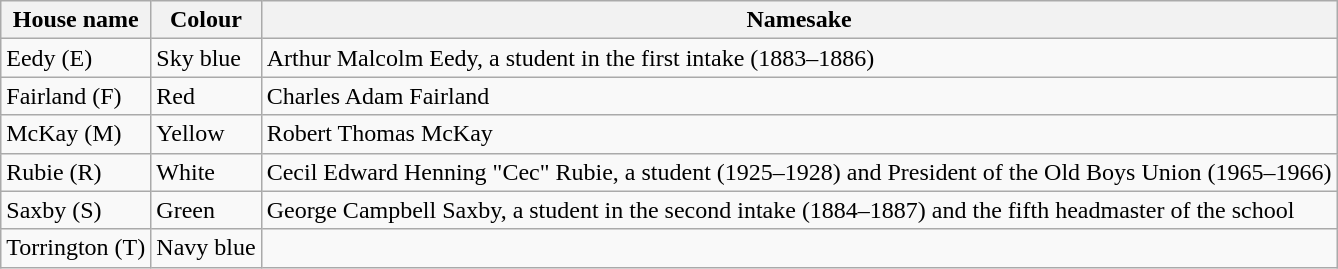<table class="wikitable">
<tr>
<th>House name</th>
<th>Colour</th>
<th>Namesake</th>
</tr>
<tr>
<td>Eedy (E)</td>
<td>Sky blue</td>
<td>Arthur Malcolm Eedy, a student in the first intake (1883–1886)</td>
</tr>
<tr>
<td>Fairland (F)</td>
<td>Red</td>
<td>Charles Adam Fairland</td>
</tr>
<tr>
<td>McKay (M)</td>
<td>Yellow</td>
<td>Robert Thomas McKay</td>
</tr>
<tr>
<td>Rubie (R)</td>
<td>White</td>
<td>Cecil Edward Henning "Cec" Rubie, a student (1925–1928) and President of the Old Boys Union (1965–1966)</td>
</tr>
<tr>
<td>Saxby (S)</td>
<td>Green</td>
<td>George Campbell Saxby, a student in the second intake (1884–1887) and the fifth headmaster of the school</td>
</tr>
<tr>
<td>Torrington (T)</td>
<td>Navy blue</td>
<td></td>
</tr>
</table>
